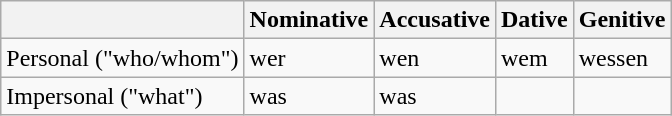<table class="wikitable">
<tr>
<th></th>
<th>Nominative</th>
<th>Accusative</th>
<th>Dative</th>
<th>Genitive</th>
</tr>
<tr>
<td>Personal ("who/whom")</td>
<td>wer</td>
<td>wen</td>
<td>wem</td>
<td>wessen</td>
</tr>
<tr>
<td>Impersonal ("what")</td>
<td>was</td>
<td>was</td>
<td></td>
<td></td>
</tr>
</table>
